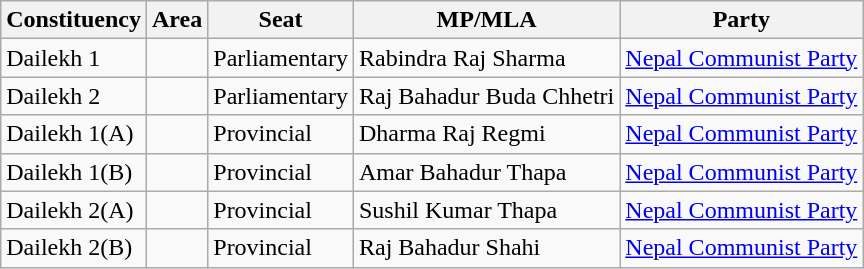<table class="wikitable">
<tr>
<th>Constituency</th>
<th>Area</th>
<th>Seat</th>
<th>MP/MLA</th>
<th>Party</th>
</tr>
<tr>
<td>Dailekh 1</td>
<td></td>
<td>Parliamentary</td>
<td>Rabindra Raj Sharma</td>
<td><a href='#'>Nepal Communist Party</a></td>
</tr>
<tr>
<td>Dailekh 2</td>
<td></td>
<td>Parliamentary</td>
<td>Raj Bahadur Buda Chhetri</td>
<td><a href='#'>Nepal Communist Party</a></td>
</tr>
<tr>
<td>Dailekh 1(A)</td>
<td></td>
<td>Provincial</td>
<td>Dharma Raj Regmi</td>
<td><a href='#'>Nepal Communist Party</a></td>
</tr>
<tr>
<td>Dailekh 1(B)</td>
<td></td>
<td>Provincial</td>
<td>Amar Bahadur Thapa</td>
<td><a href='#'>Nepal Communist Party</a></td>
</tr>
<tr>
<td>Dailekh 2(A)</td>
<td></td>
<td>Provincial</td>
<td>Sushil Kumar Thapa</td>
<td><a href='#'>Nepal Communist Party</a></td>
</tr>
<tr>
<td>Dailekh 2(B)</td>
<td></td>
<td>Provincial</td>
<td>Raj Bahadur Shahi</td>
<td><a href='#'>Nepal Communist Party</a></td>
</tr>
</table>
